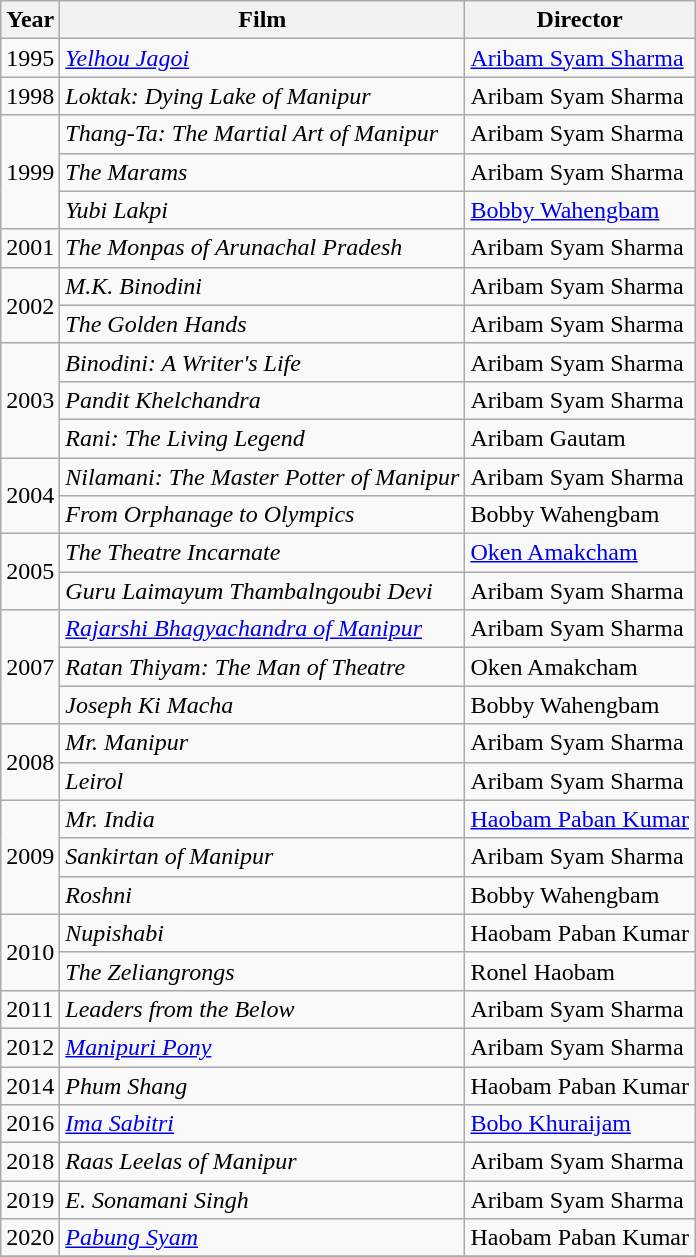<table class="wikitable sortable">
<tr>
<th>Year</th>
<th>Film</th>
<th>Director</th>
</tr>
<tr>
<td>1995</td>
<td><em><a href='#'>Yelhou Jagoi</a></em></td>
<td><a href='#'>Aribam Syam Sharma</a></td>
</tr>
<tr>
<td>1998</td>
<td><em>Loktak: Dying Lake of Manipur</em></td>
<td>Aribam Syam Sharma</td>
</tr>
<tr>
<td rowspan="3">1999</td>
<td><em>Thang-Ta: The Martial Art of Manipur</em></td>
<td>Aribam Syam Sharma</td>
</tr>
<tr>
<td><em>The Marams</em></td>
<td>Aribam Syam Sharma</td>
</tr>
<tr>
<td><em>Yubi Lakpi</em></td>
<td><a href='#'>Bobby Wahengbam</a></td>
</tr>
<tr>
<td>2001</td>
<td><em>The Monpas of Arunachal Pradesh</em></td>
<td>Aribam Syam Sharma</td>
</tr>
<tr>
<td rowspan="2">2002</td>
<td><em>M.K. Binodini</em></td>
<td>Aribam Syam Sharma</td>
</tr>
<tr>
<td><em>The Golden Hands</em></td>
<td>Aribam Syam Sharma</td>
</tr>
<tr>
<td rowspan="3">2003</td>
<td><em>Binodini: A Writer's Life</em></td>
<td>Aribam Syam Sharma</td>
</tr>
<tr>
<td><em>Pandit Khelchandra</em></td>
<td>Aribam Syam Sharma</td>
</tr>
<tr>
<td><em>Rani: The Living Legend</em></td>
<td>Aribam Gautam</td>
</tr>
<tr>
<td rowspan="2">2004</td>
<td><em>Nilamani: The Master Potter of Manipur</em></td>
<td>Aribam Syam Sharma</td>
</tr>
<tr>
<td><em>From Orphanage to Olympics</em></td>
<td>Bobby Wahengbam</td>
</tr>
<tr>
<td rowspan="2">2005</td>
<td><em>The Theatre Incarnate</em></td>
<td><a href='#'>Oken Amakcham</a></td>
</tr>
<tr>
<td><em>Guru Laimayum Thambalngoubi Devi</em></td>
<td>Aribam Syam Sharma</td>
</tr>
<tr>
<td rowspan="3">2007</td>
<td><em><a href='#'>Rajarshi Bhagyachandra of Manipur</a></em></td>
<td>Aribam Syam Sharma</td>
</tr>
<tr>
<td><em>Ratan Thiyam: The Man of Theatre</em></td>
<td>Oken Amakcham</td>
</tr>
<tr>
<td><em>Joseph Ki Macha</em></td>
<td>Bobby Wahengbam</td>
</tr>
<tr>
<td rowspan="2">2008</td>
<td><em>Mr. Manipur</em></td>
<td>Aribam Syam Sharma</td>
</tr>
<tr>
<td><em>Leirol</em></td>
<td>Aribam Syam Sharma</td>
</tr>
<tr>
<td rowspan="3">2009</td>
<td><em>Mr. India</em></td>
<td><a href='#'>Haobam Paban Kumar</a></td>
</tr>
<tr>
<td><em>Sankirtan of Manipur</em></td>
<td>Aribam Syam Sharma</td>
</tr>
<tr>
<td><em>Roshni</em></td>
<td>Bobby Wahengbam</td>
</tr>
<tr>
<td rowspan="2">2010</td>
<td><em>Nupishabi</em></td>
<td>Haobam Paban Kumar</td>
</tr>
<tr>
<td><em>The Zeliangrongs</em></td>
<td>Ronel Haobam</td>
</tr>
<tr>
<td>2011</td>
<td><em>Leaders from the Below</em></td>
<td>Aribam Syam Sharma</td>
</tr>
<tr>
<td>2012</td>
<td><em><a href='#'>Manipuri Pony</a></em></td>
<td>Aribam Syam Sharma</td>
</tr>
<tr>
<td>2014</td>
<td><em>Phum Shang</em></td>
<td>Haobam Paban Kumar</td>
</tr>
<tr>
<td>2016</td>
<td><em><a href='#'>Ima Sabitri</a></em></td>
<td><a href='#'>Bobo Khuraijam</a></td>
</tr>
<tr>
<td>2018</td>
<td><em>Raas Leelas of Manipur</em></td>
<td>Aribam Syam Sharma</td>
</tr>
<tr>
<td>2019</td>
<td><em>E. Sonamani Singh</em></td>
<td>Aribam Syam Sharma</td>
</tr>
<tr>
<td>2020</td>
<td><em><a href='#'>Pabung Syam</a></em></td>
<td>Haobam Paban Kumar</td>
</tr>
<tr>
</tr>
</table>
